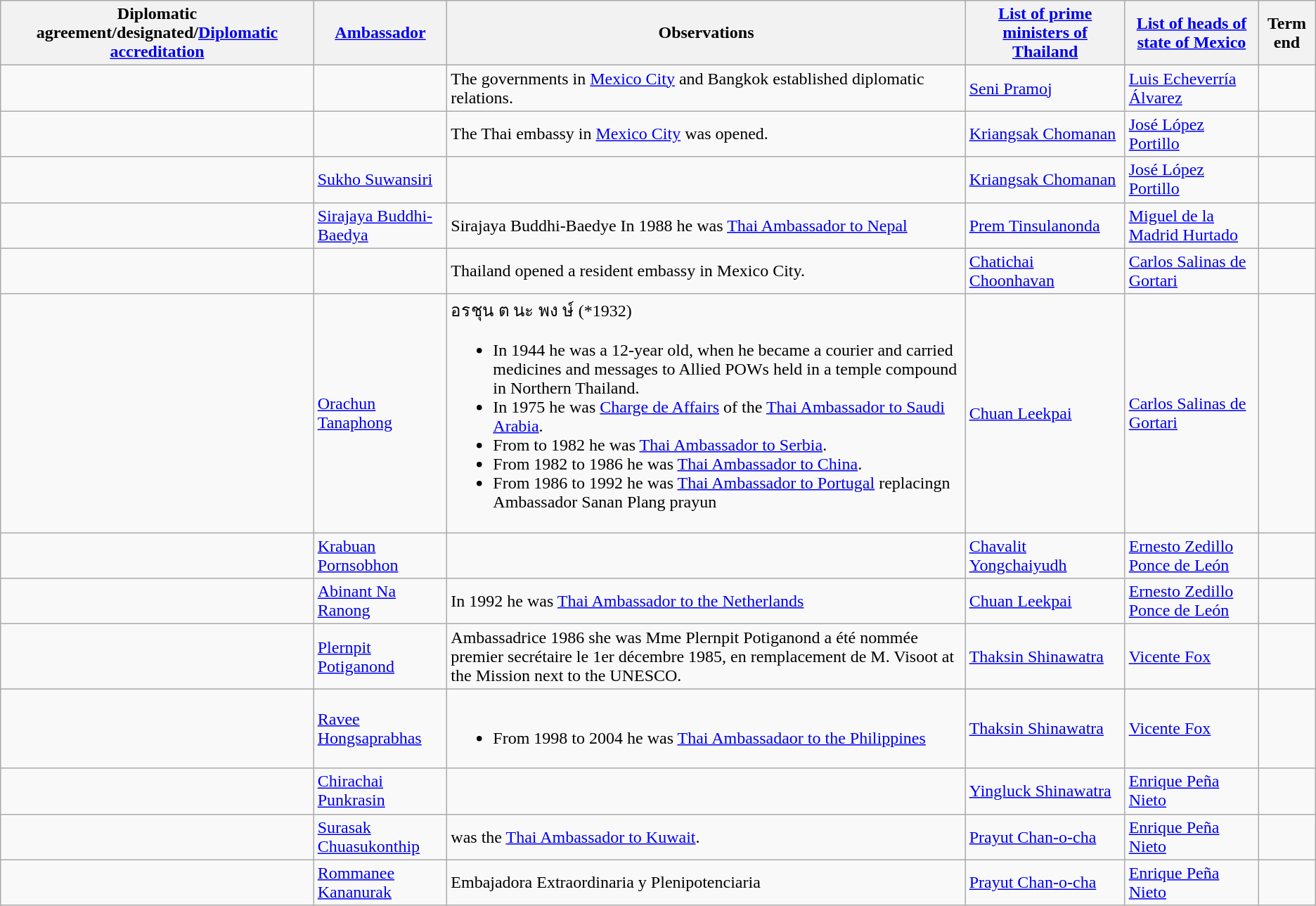<table class="wikitable sortable">
<tr>
<th>Diplomatic agreement/designated/<a href='#'>Diplomatic accreditation</a></th>
<th><a href='#'>Ambassador</a></th>
<th>Observations</th>
<th><a href='#'>List of prime ministers of Thailand</a></th>
<th><a href='#'>List of heads of state of Mexico</a></th>
<th>Term end</th>
</tr>
<tr>
<td></td>
<td></td>
<td>The governments in <a href='#'>Mexico City</a> and Bangkok established diplomatic relations.</td>
<td><a href='#'>Seni Pramoj</a></td>
<td><a href='#'>Luis Echeverría Álvarez</a></td>
<td></td>
</tr>
<tr>
<td></td>
<td></td>
<td>The Thai embassy in <a href='#'>Mexico City</a> was opened.</td>
<td><a href='#'>Kriangsak Chomanan</a></td>
<td><a href='#'>José López Portillo</a></td>
<td></td>
</tr>
<tr>
<td></td>
<td><a href='#'>Sukho Suwansiri</a></td>
<td></td>
<td><a href='#'>Kriangsak Chomanan</a></td>
<td><a href='#'>José López Portillo</a></td>
<td></td>
</tr>
<tr>
<td></td>
<td><a href='#'>Sirajaya Buddhi-Baedya</a></td>
<td>Sirajaya Buddhi-Baedye In 1988 he was <a href='#'>Thai Ambassador to Nepal</a></td>
<td><a href='#'>Prem Tinsulanonda</a></td>
<td><a href='#'>Miguel de la Madrid Hurtado</a></td>
<td></td>
</tr>
<tr>
<td></td>
<td></td>
<td>Thailand opened a resident embassy in Mexico City.</td>
<td><a href='#'>Chatichai Choonhavan</a></td>
<td><a href='#'>Carlos Salinas de Gortari</a></td>
<td></td>
</tr>
<tr>
<td></td>
<td><a href='#'>Orachun Tanaphong</a></td>
<td>อรชุน ต นะ พง ษ์ (*1932)<br><ul><li>In 1944 he was a 12-year old, when he became a courier and carried medicines and messages to Allied POWs held in a temple compound in Northern Thailand.</li><li>In 1975 he was <a href='#'>Charge de Affairs</a> of the <a href='#'>Thai Ambassador to Saudi Arabia</a>.</li><li>From to 1982 he was <a href='#'>Thai Ambassador to Serbia</a>.</li><li>From 1982 to 1986 he was <a href='#'>Thai Ambassador to China</a>.</li><li>From 1986 to 1992 he was <a href='#'>Thai Ambassador to Portugal</a> replacingn Ambassador Sanan Plang prayun</li></ul></td>
<td><a href='#'>Chuan Leekpai</a></td>
<td><a href='#'>Carlos Salinas de Gortari</a></td>
<td></td>
</tr>
<tr>
<td></td>
<td><a href='#'>Krabuan Pornsobhon</a></td>
<td></td>
<td><a href='#'>Chavalit Yongchaiyudh</a></td>
<td><a href='#'>Ernesto Zedillo Ponce de León</a></td>
<td></td>
</tr>
<tr>
<td></td>
<td><a href='#'>Abinant Na Ranong</a></td>
<td>In 1992 he was <a href='#'>Thai Ambassador to the Netherlands</a></td>
<td><a href='#'>Chuan Leekpai</a></td>
<td><a href='#'>Ernesto Zedillo Ponce de León</a></td>
<td></td>
</tr>
<tr>
<td></td>
<td><a href='#'>Plernpit Potiganond</a></td>
<td>Ambassadrice 1986 she was Mme Plernpit Potiganond a été nommée premier secrétaire le 1er décembre 1985, en remplacement de M. Visoot at the Mission next to the UNESCO.</td>
<td><a href='#'>Thaksin Shinawatra</a></td>
<td><a href='#'>Vicente Fox</a></td>
<td></td>
</tr>
<tr>
<td></td>
<td><a href='#'>Ravee Hongsaprabhas</a></td>
<td><br><ul><li>From 1998 to 2004 he was <a href='#'>Thai Ambassadaor to the Philippines</a></li></ul></td>
<td><a href='#'>Thaksin Shinawatra</a></td>
<td><a href='#'>Vicente Fox</a></td>
<td></td>
</tr>
<tr>
<td></td>
<td><a href='#'>Chirachai Punkrasin</a></td>
<td></td>
<td><a href='#'>Yingluck Shinawatra</a></td>
<td><a href='#'>Enrique Peña Nieto</a></td>
<td></td>
</tr>
<tr>
<td></td>
<td><a href='#'>Surasak Chuasukonthip</a></td>
<td>was the <a href='#'>Thai Ambassador to Kuwait</a>.</td>
<td><a href='#'>Prayut Chan-o-cha</a></td>
<td><a href='#'>Enrique Peña Nieto</a></td>
<td></td>
</tr>
<tr>
<td></td>
<td><a href='#'>Rommanee Kananurak</a></td>
<td>Embajadora Extraordinaria y Plenipotenciaria</td>
<td><a href='#'>Prayut Chan-o-cha</a></td>
<td><a href='#'>Enrique Peña Nieto</a></td>
<td></td>
</tr>
</table>
